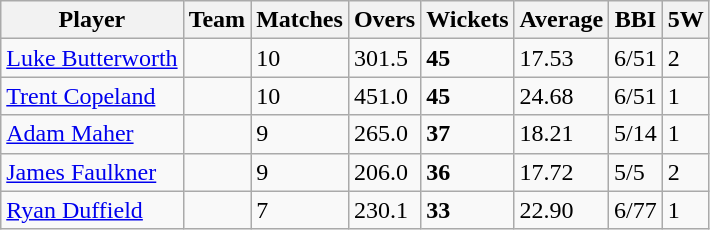<table class="wikitable">
<tr>
<th>Player</th>
<th>Team</th>
<th>Matches</th>
<th>Overs</th>
<th>Wickets</th>
<th>Average</th>
<th>BBI</th>
<th>5W</th>
</tr>
<tr>
<td><a href='#'>Luke Butterworth</a></td>
<td></td>
<td>10</td>
<td>301.5</td>
<td><strong>45</strong></td>
<td>17.53</td>
<td>6/51</td>
<td>2</td>
</tr>
<tr>
<td><a href='#'>Trent Copeland</a></td>
<td></td>
<td>10</td>
<td>451.0</td>
<td><strong>45</strong></td>
<td>24.68</td>
<td>6/51</td>
<td>1</td>
</tr>
<tr>
<td><a href='#'>Adam Maher</a></td>
<td></td>
<td>9</td>
<td>265.0</td>
<td><strong>37</strong></td>
<td>18.21</td>
<td>5/14</td>
<td>1</td>
</tr>
<tr>
<td><a href='#'>James Faulkner</a></td>
<td></td>
<td>9</td>
<td>206.0</td>
<td><strong>36</strong></td>
<td>17.72</td>
<td>5/5</td>
<td>2</td>
</tr>
<tr>
<td><a href='#'>Ryan Duffield</a></td>
<td></td>
<td>7</td>
<td>230.1</td>
<td><strong>33</strong></td>
<td>22.90</td>
<td>6/77</td>
<td>1</td>
</tr>
</table>
